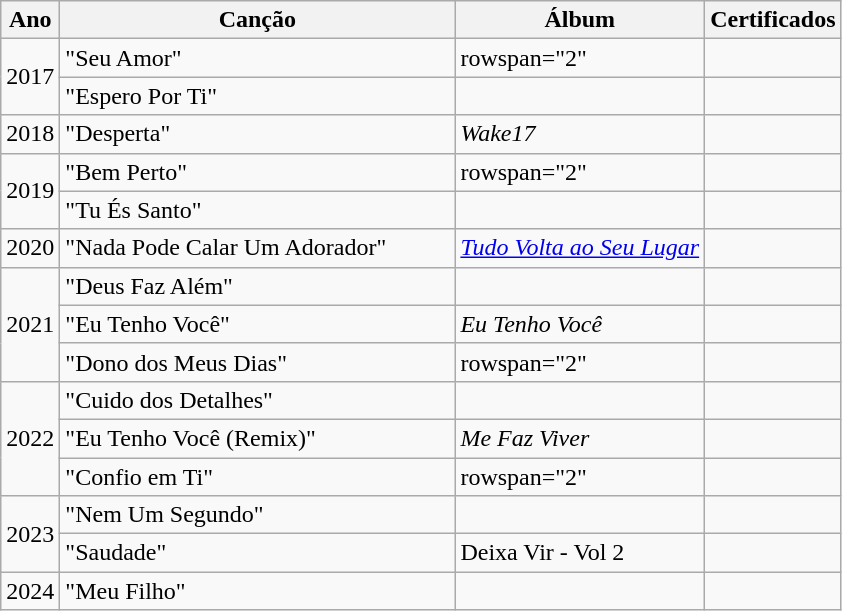<table class="wikitable">
<tr>
<th style="width:1em;">Ano</th>
<th style="width:16em;">Canção</th>
<th>Álbum</th>
<th>Certificados</th>
</tr>
<tr>
<td rowspan="2">2017</td>
<td>"Seu Amor" </td>
<td>rowspan="2" </td>
<td></td>
</tr>
<tr>
<td>"Espero Por Ti" </td>
<td></td>
</tr>
<tr>
<td>2018</td>
<td>"Desperta" </td>
<td><em>Wake17</em></td>
<td></td>
</tr>
<tr>
<td rowspan="2">2019</td>
<td>"Bem Perto" </td>
<td>rowspan="2" </td>
<td></td>
</tr>
<tr>
<td>"Tu És Santo" </td>
<td></td>
</tr>
<tr>
<td>2020</td>
<td>"Nada Pode Calar Um Adorador" </td>
<td><em><a href='#'>Tudo Volta ao Seu Lugar</a></em></td>
<td><small></small></td>
</tr>
<tr>
<td rowspan="3">2021</td>
<td>"Deus Faz Além" </td>
<td></td>
<td></td>
</tr>
<tr>
<td>"Eu Tenho Você" </td>
<td><em>Eu Tenho Você</em></td>
<td></td>
</tr>
<tr>
<td>"Dono dos Meus Dias" </td>
<td>rowspan="2" </td>
<td></td>
</tr>
<tr>
<td rowspan="3">2022</td>
<td>"Cuido dos Detalhes" </td>
<td></td>
</tr>
<tr>
<td>"Eu Tenho Você (Remix)" </td>
<td><em>Me Faz Viver</em></td>
<td></td>
</tr>
<tr>
<td>"Confio em Ti" </td>
<td>rowspan="2" </td>
<td></td>
</tr>
<tr>
<td rowspan="2">2023</td>
<td>"Nem Um Segundo" </td>
<td></td>
</tr>
<tr>
<td>"Saudade" </td>
<td>Deixa Vir - Vol 2</td>
<td></td>
</tr>
<tr>
<td>2024</td>
<td>"Meu Filho" </td>
<td></td>
<td></td>
</tr>
</table>
